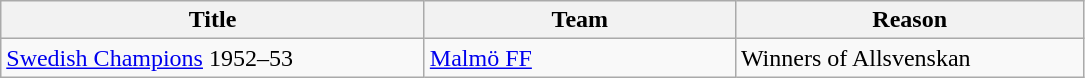<table class="wikitable" style="text-align: left;">
<tr>
<th style="width: 275px;">Title</th>
<th style="width: 200px;">Team</th>
<th style="width: 225px;">Reason</th>
</tr>
<tr>
<td><a href='#'>Swedish Champions</a> 1952–53</td>
<td><a href='#'>Malmö FF</a></td>
<td>Winners of Allsvenskan</td>
</tr>
</table>
